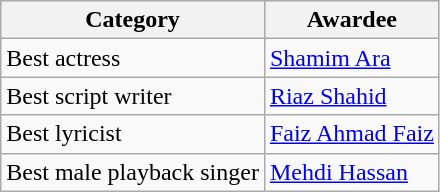<table class="wikitable">
<tr>
<th>Category</th>
<th>Awardee</th>
</tr>
<tr>
<td>Best actress</td>
<td><a href='#'>Shamim Ara</a></td>
</tr>
<tr>
<td>Best script writer</td>
<td><a href='#'>Riaz Shahid</a></td>
</tr>
<tr>
<td>Best lyricist</td>
<td><a href='#'>Faiz Ahmad Faiz</a></td>
</tr>
<tr>
<td>Best male playback singer</td>
<td><a href='#'>Mehdi Hassan</a></td>
</tr>
</table>
